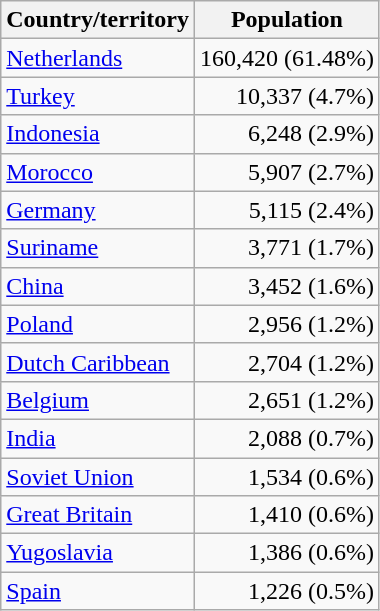<table class="wikitable floatright">
<tr>
<th>Country/territory</th>
<th>Population</th>
</tr>
<tr>
<td> <a href='#'>Netherlands</a></td>
<td style="text-align:right;">160,420 (61.48%)</td>
</tr>
<tr>
<td> <a href='#'>Turkey</a></td>
<td style="text-align:right;">10,337 (4.7%)</td>
</tr>
<tr>
<td> <a href='#'>Indonesia</a></td>
<td style="text-align:right;">6,248 (2.9%)</td>
</tr>
<tr>
<td> <a href='#'>Morocco</a></td>
<td style="text-align:right;">5,907 (2.7%)</td>
</tr>
<tr>
<td> <a href='#'>Germany</a></td>
<td style="text-align:right;">5,115 (2.4%)</td>
</tr>
<tr>
<td> <a href='#'>Suriname</a></td>
<td style="text-align:right;">3,771 (1.7%)</td>
</tr>
<tr>
<td> <a href='#'>China</a></td>
<td style="text-align:right;">3,452 (1.6%)</td>
</tr>
<tr>
<td> <a href='#'>Poland</a></td>
<td style="text-align:right;">2,956 (1.2%)</td>
</tr>
<tr>
<td> <a href='#'>Dutch Caribbean</a></td>
<td style="text-align:right;">2,704 (1.2%)</td>
</tr>
<tr>
<td> <a href='#'>Belgium</a></td>
<td style="text-align:right;">2,651 (1.2%)</td>
</tr>
<tr>
<td> <a href='#'>India</a></td>
<td style="text-align:right;">2,088	(0.7%)</td>
</tr>
<tr>
<td> <a href='#'>Soviet Union</a></td>
<td style="text-align:right;">1,534	(0.6%)</td>
</tr>
<tr>
<td> <a href='#'>Great Britain</a></td>
<td style="text-align:right;">1,410 (0.6%)</td>
</tr>
<tr>
<td> <a href='#'>Yugoslavia</a></td>
<td style="text-align:right;">1,386 (0.6%)</td>
</tr>
<tr>
<td> <a href='#'>Spain</a></td>
<td style="text-align:right;">1,226  (0.5%)</td>
</tr>
</table>
